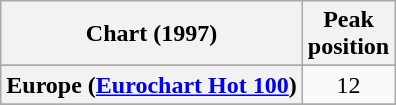<table class="wikitable sortable plainrowheaders" style="text-align:center">
<tr>
<th>Chart (1997)</th>
<th>Peak<br>position</th>
</tr>
<tr>
</tr>
<tr>
<th scope="row">Europe (<a href='#'>Eurochart Hot 100</a>)</th>
<td align="center">12</td>
</tr>
<tr>
</tr>
<tr>
</tr>
<tr>
</tr>
</table>
